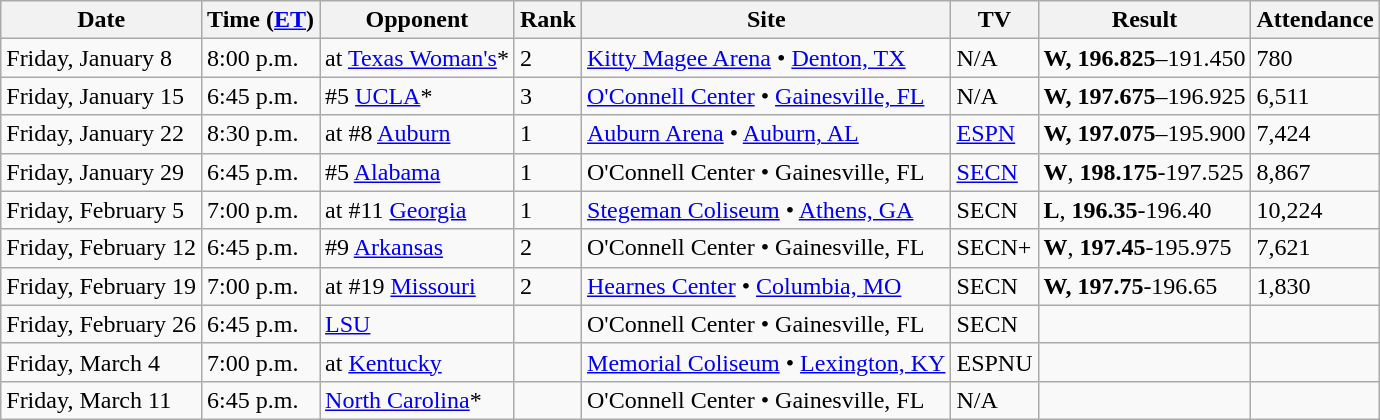<table class="wikitable">
<tr>
<th>Date</th>
<th>Time (<a href='#'>ET</a>)</th>
<th>Opponent</th>
<th>Rank</th>
<th>Site</th>
<th>TV</th>
<th>Result</th>
<th>Attendance</th>
</tr>
<tr>
<td>Friday, January 8</td>
<td>8:00 p.m.</td>
<td>at <a href='#'>Texas Woman's</a>*</td>
<td>2</td>
<td><a href='#'>Kitty Magee Arena</a> • <a href='#'>Denton, TX</a></td>
<td>N/A</td>
<td><strong>W, 196.825</strong>–191.450</td>
<td>780 </td>
</tr>
<tr>
<td>Friday, January 15</td>
<td>6:45 p.m.</td>
<td>#5 <a href='#'>UCLA</a>*</td>
<td>3</td>
<td><a href='#'>O'Connell Center</a> • <a href='#'>Gainesville, FL</a></td>
<td>N/A</td>
<td><strong>W, 197.675</strong>–196.925</td>
<td>6,511</td>
</tr>
<tr>
<td>Friday, January 22</td>
<td>8:30 p.m.</td>
<td>at #8 <a href='#'>Auburn</a></td>
<td>1</td>
<td><a href='#'>Auburn Arena</a> • <a href='#'>Auburn, AL</a></td>
<td><a href='#'>ESPN</a></td>
<td><strong>W, 197.075</strong>–195.900</td>
<td>7,424</td>
</tr>
<tr>
<td>Friday, January 29</td>
<td>6:45 p.m.</td>
<td>#5 <a href='#'>Alabama</a></td>
<td>1</td>
<td>O'Connell Center • Gainesville, FL</td>
<td><a href='#'>SECN</a></td>
<td><strong>W</strong>, <strong>198.175</strong>-197.525</td>
<td>8,867 </td>
</tr>
<tr>
<td>Friday, February 5</td>
<td>7:00 p.m.</td>
<td>at #11 <a href='#'>Georgia</a></td>
<td>1</td>
<td><a href='#'>Stegeman Coliseum</a> • <a href='#'>Athens, GA</a></td>
<td>SECN</td>
<td><strong>L</strong>, <strong>196.35</strong>-196.40</td>
<td>10,224</td>
</tr>
<tr>
<td>Friday, February 12</td>
<td>6:45 p.m.</td>
<td>#9 <a href='#'>Arkansas</a></td>
<td>2</td>
<td>O'Connell Center • Gainesville, FL</td>
<td>SECN+</td>
<td><strong>W</strong>, <strong>197.45</strong>-195.975</td>
<td>7,621</td>
</tr>
<tr>
<td>Friday, February 19</td>
<td>7:00 p.m.</td>
<td>at #19 <a href='#'>Missouri</a></td>
<td>2</td>
<td><a href='#'>Hearnes Center</a> • <a href='#'>Columbia, MO</a></td>
<td>SECN</td>
<td><strong>W,</strong> <strong>197.75</strong>-196.65</td>
<td>1,830</td>
</tr>
<tr>
<td>Friday, February 26</td>
<td>6:45 p.m.</td>
<td><a href='#'>LSU</a></td>
<td></td>
<td>O'Connell Center • Gainesville, FL</td>
<td>SECN</td>
<td></td>
<td></td>
</tr>
<tr>
<td>Friday, March 4</td>
<td>7:00 p.m.</td>
<td>at <a href='#'>Kentucky</a></td>
<td></td>
<td><a href='#'>Memorial Coliseum</a> • <a href='#'>Lexington, KY</a></td>
<td>ESPNU</td>
<td></td>
<td></td>
</tr>
<tr>
<td>Friday, March 11</td>
<td>6:45 p.m.</td>
<td><a href='#'>North Carolina</a>*</td>
<td></td>
<td>O'Connell Center • Gainesville, FL</td>
<td>N/A</td>
<td></td>
<td></td>
</tr>
</table>
